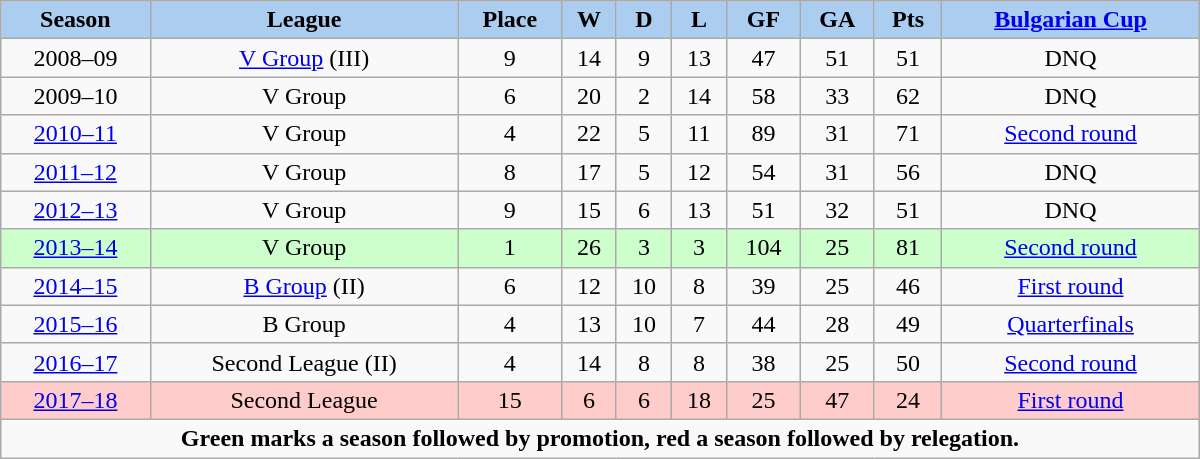<table class="wikitable" width="800px">
<tr>
<th style="background:#ABCDEF;">Season</th>
<th style="background:#ABCDEF;">League</th>
<th style="background:#ABCDEF;">Place</th>
<th style="background:#ABCDEF;">W</th>
<th style="background:#ABCDEF;">D</th>
<th style="background:#ABCDEF;">L</th>
<th style="background:#ABCDEF;">GF</th>
<th style="background:#ABCDEF;">GA</th>
<th style="background:#ABCDEF;">Pts</th>
<th style="background:#ABCDEF;"><a href='#'>Bulgarian Cup</a></th>
</tr>
<tr align="center">
<td>2008–09</td>
<td><a href='#'>V Group</a> (III)</td>
<td>9</td>
<td>14</td>
<td>9</td>
<td>13</td>
<td>47</td>
<td>51</td>
<td>51</td>
<td>DNQ</td>
</tr>
<tr align="center">
<td>2009–10</td>
<td>V Group</td>
<td>6</td>
<td>20</td>
<td>2</td>
<td>14</td>
<td>58</td>
<td>33</td>
<td>62</td>
<td>DNQ</td>
</tr>
<tr align="center">
<td><a href='#'>2010–11</a></td>
<td>V Group</td>
<td>4</td>
<td>22</td>
<td>5</td>
<td>11</td>
<td>89</td>
<td>31</td>
<td>71</td>
<td><a href='#'>Second round</a></td>
</tr>
<tr align="center">
<td><a href='#'>2011–12</a></td>
<td>V Group</td>
<td>8</td>
<td>17</td>
<td>5</td>
<td>12</td>
<td>54</td>
<td>31</td>
<td>56</td>
<td>DNQ</td>
</tr>
<tr align="center">
<td><a href='#'>2012–13</a></td>
<td>V Group</td>
<td>9</td>
<td>15</td>
<td>6</td>
<td>13</td>
<td>51</td>
<td>32</td>
<td>51</td>
<td>DNQ</td>
</tr>
<tr align="center" style="background:#ccffcc;">
<td><a href='#'>2013–14</a></td>
<td>V Group</td>
<td>1</td>
<td>26</td>
<td>3</td>
<td>3</td>
<td>104</td>
<td>25</td>
<td>81</td>
<td><a href='#'>Second round</a></td>
</tr>
<tr align="center">
<td><a href='#'>2014–15</a></td>
<td><a href='#'>B Group</a> (II)</td>
<td>6</td>
<td>12</td>
<td>10</td>
<td>8</td>
<td>39</td>
<td>25</td>
<td>46</td>
<td><a href='#'>First round</a></td>
</tr>
<tr align="center">
<td><a href='#'>2015–16</a></td>
<td>B Group</td>
<td>4</td>
<td>13</td>
<td>10</td>
<td>7</td>
<td>44</td>
<td>28</td>
<td>49</td>
<td><a href='#'>Quarterfinals</a></td>
</tr>
<tr align="center">
<td><a href='#'>2016–17</a></td>
<td>Second League (II)</td>
<td>4</td>
<td>14</td>
<td>8</td>
<td>8</td>
<td>38</td>
<td>25</td>
<td>50</td>
<td><a href='#'>Second round</a></td>
</tr>
<tr align="center" style="background:#ffcccc;">
<td><a href='#'>2017–18</a></td>
<td>Second League</td>
<td>15</td>
<td>6</td>
<td>6</td>
<td>18</td>
<td>25</td>
<td>47</td>
<td>24</td>
<td><a href='#'>First round</a></td>
</tr>
<tr>
<td colspan="12" align="center"><strong>Green marks a season followed by promotion, red a season followed by relegation.</strong></td>
</tr>
</table>
